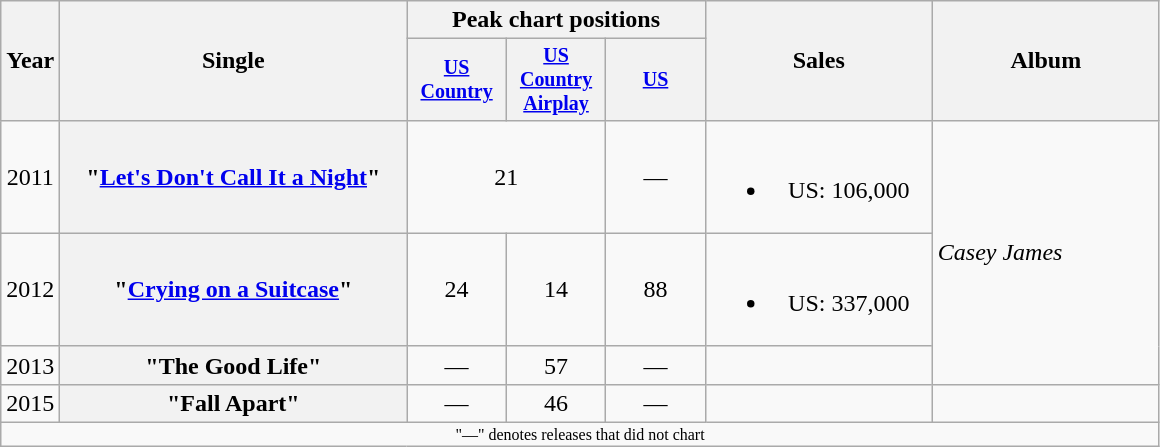<table class="wikitable plainrowheaders" style="text-align:center;">
<tr>
<th scope="col" rowspan="2">Year</th>
<th scope="col" style="width:14em;" rowspan="2">Single</th>
<th scope="col" colspan="3">Peak chart positions</th>
<th scope="col" rowspan="2" style="width:9em;">Sales</th>
<th scope="col" rowspan="2" style="width:9em;">Album</th>
</tr>
<tr style="font-size:smaller;">
<th scope="col" style="width:4.5em;font-size:100%;"><a href='#'>US Country</a><br></th>
<th scope="col" style="width:4.5em;font-size:100%;"><a href='#'>US Country Airplay</a><br></th>
<th scope="col" style="width:4.5em;font-size:100%;"><a href='#'>US</a><br></th>
</tr>
<tr>
<td>2011</td>
<th scope="row">"<a href='#'>Let's Don't Call It a Night</a>"</th>
<td colspan=2>21</td>
<td>—</td>
<td><br><ul><li>US: 106,000</li></ul></td>
<td style="text-align:left;" rowspan="3"><em>Casey James</em></td>
</tr>
<tr>
<td>2012</td>
<th scope="row">"<a href='#'>Crying on a Suitcase</a>"</th>
<td>24</td>
<td>14</td>
<td>88</td>
<td><br><ul><li>US: 337,000</li></ul></td>
</tr>
<tr>
<td>2013</td>
<th scope="row">"The Good Life"</th>
<td>—</td>
<td>57</td>
<td>—</td>
<td></td>
</tr>
<tr>
<td>2015</td>
<th scope="row">"Fall Apart"</th>
<td>—</td>
<td>46</td>
<td>—</td>
<td></td>
<td></td>
</tr>
<tr>
<td colspan="8" style="font-size:8pt">"—" denotes releases that did not chart</td>
</tr>
</table>
